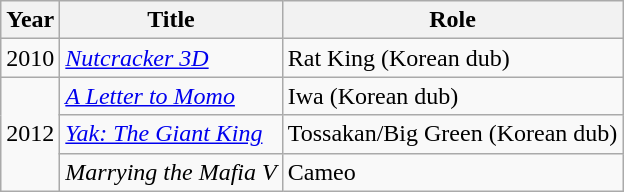<table class="wikitable">
<tr>
<th>Year</th>
<th>Title</th>
<th>Role</th>
</tr>
<tr>
<td>2010</td>
<td><em><a href='#'>Nutcracker 3D</a></em></td>
<td>Rat King (Korean dub)</td>
</tr>
<tr>
<td rowspan="3">2012</td>
<td><em><a href='#'>A Letter to Momo</a></em></td>
<td>Iwa (Korean dub)</td>
</tr>
<tr>
<td><em><a href='#'>Yak: The Giant King</a></em></td>
<td>Tossakan/Big Green (Korean dub)</td>
</tr>
<tr>
<td><em>Marrying the Mafia V</em></td>
<td>Cameo</td>
</tr>
</table>
